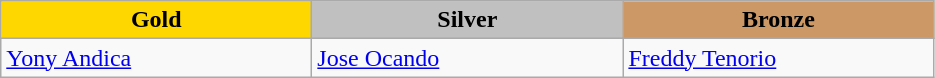<table class="wikitable" style="text-align:left">
<tr align="center">
<td width=200 bgcolor=gold><strong>Gold</strong></td>
<td width=200 bgcolor=silver><strong>Silver</strong></td>
<td width=200 bgcolor=CC9966><strong>Bronze</strong></td>
</tr>
<tr>
<td><a href='#'>Yony Andica</a><br><em></em></td>
<td><a href='#'>Jose Ocando</a><br><em></em></td>
<td><a href='#'>Freddy Tenorio</a><br><em></em></td>
</tr>
</table>
